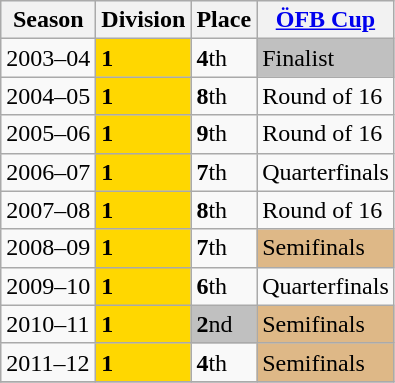<table class="wikitable">
<tr style="background:#f0f6fa;">
<th><strong>Season</strong></th>
<th><strong>Division</strong></th>
<th><strong>Place</strong></th>
<th><strong><a href='#'>ÖFB Cup</a></strong></th>
</tr>
<tr>
<td>2003–04</td>
<td bgcolor=gold><strong>1</strong></td>
<td><strong>4</strong>th</td>
<td bgcolor=silver>Finalist</td>
</tr>
<tr>
<td>2004–05</td>
<td bgcolor=gold><strong>1</strong></td>
<td><strong>8</strong>th</td>
<td>Round of 16</td>
</tr>
<tr>
<td>2005–06</td>
<td bgcolor=gold><strong>1</strong></td>
<td><strong>9</strong>th</td>
<td>Round of 16</td>
</tr>
<tr>
<td>2006–07</td>
<td bgcolor=gold><strong>1</strong></td>
<td><strong>7</strong>th</td>
<td>Quarterfinals</td>
</tr>
<tr>
<td>2007–08</td>
<td bgcolor=gold><strong>1</strong></td>
<td><strong>8</strong>th</td>
<td>Round of 16</td>
</tr>
<tr>
<td>2008–09</td>
<td bgcolor=gold><strong>1</strong></td>
<td><strong>7</strong>th</td>
<td bgcolor=#DEB887>Semifinals</td>
</tr>
<tr>
<td>2009–10</td>
<td bgcolor=gold><strong>1</strong></td>
<td><strong>6</strong>th</td>
<td>Quarterfinals</td>
</tr>
<tr>
<td>2010–11</td>
<td bgcolor=gold><strong>1</strong></td>
<td bgcolor=silver><strong>2</strong>nd</td>
<td bgcolor=#DEB887>Semifinals</td>
</tr>
<tr>
<td>2011–12</td>
<td bgcolor=gold><strong>1</strong></td>
<td><strong>4</strong>th</td>
<td bgcolor=#DEB887>Semifinals</td>
</tr>
<tr>
</tr>
</table>
